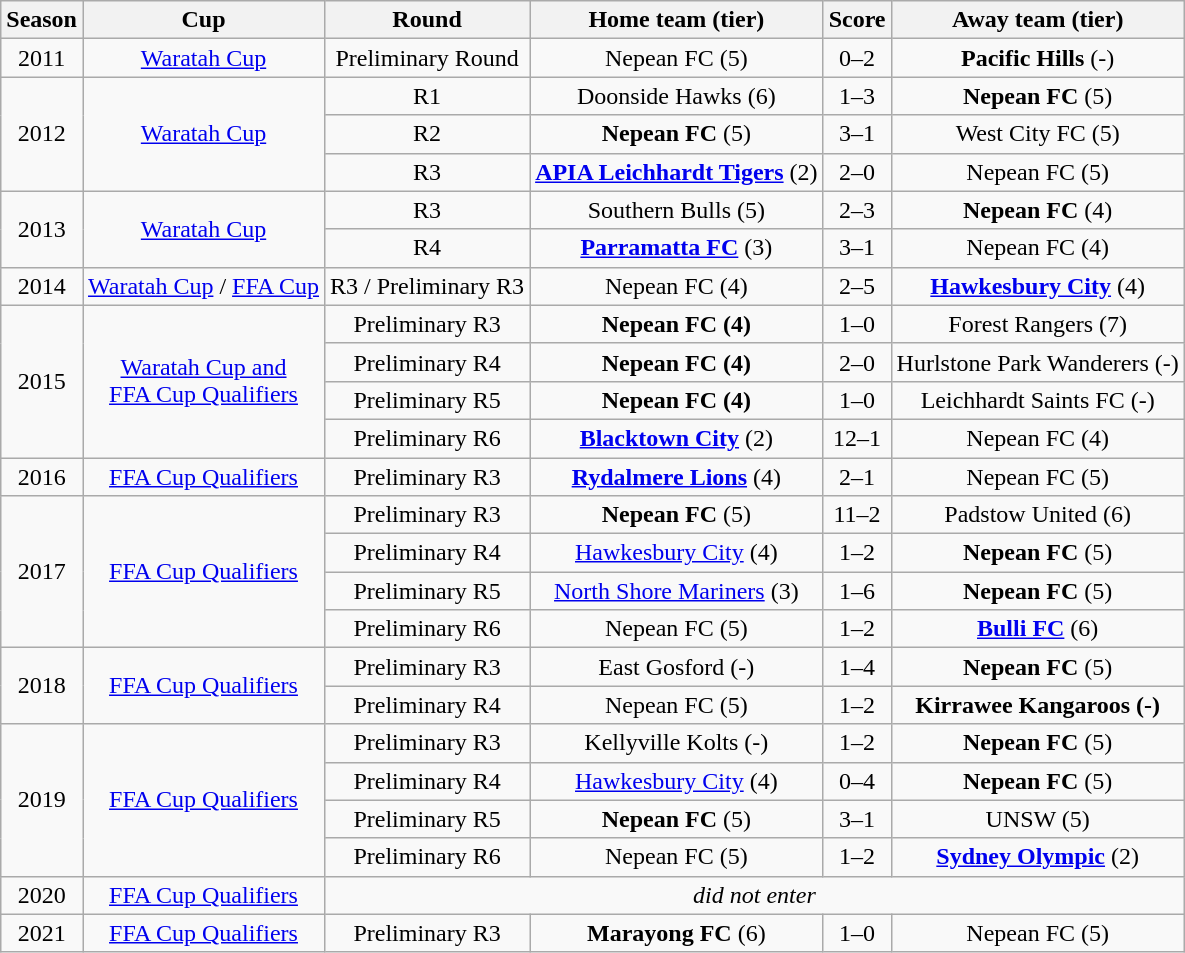<table class="wikitable" style="text-align:center">
<tr>
<th>Season</th>
<th>Cup</th>
<th>Round</th>
<th>Home team (tier)</th>
<th>Score</th>
<th>Away team (tier)</th>
</tr>
<tr>
<td>2011</td>
<td><a href='#'>Waratah Cup</a></td>
<td>Preliminary Round</td>
<td>Nepean FC (5)</td>
<td>0–2</td>
<td><strong>Pacific Hills</strong> (-)</td>
</tr>
<tr>
<td rowspan=3>2012</td>
<td rowspan=3><a href='#'>Waratah Cup</a></td>
<td>R1</td>
<td>Doonside Hawks (6)</td>
<td>1–3</td>
<td><strong>Nepean FC</strong> (5)</td>
</tr>
<tr>
<td>R2</td>
<td><strong>Nepean FC</strong> (5)</td>
<td>3–1</td>
<td>West City FC (5)</td>
</tr>
<tr>
<td>R3</td>
<td><strong><a href='#'>APIA Leichhardt Tigers</a></strong> (2)</td>
<td>2–0</td>
<td>Nepean FC (5)</td>
</tr>
<tr>
<td rowspan=2>2013</td>
<td rowspan=2><a href='#'>Waratah Cup</a></td>
<td>R3</td>
<td>Southern Bulls (5)</td>
<td>2–3</td>
<td><strong>Nepean FC</strong> (4)</td>
</tr>
<tr>
<td>R4</td>
<td><strong><a href='#'>Parramatta FC</a></strong> (3)</td>
<td>3–1</td>
<td>Nepean FC (4)</td>
</tr>
<tr>
<td>2014</td>
<td><a href='#'>Waratah Cup</a> / <a href='#'>FFA Cup</a></td>
<td>R3 / Preliminary R3</td>
<td>Nepean FC (4)</td>
<td>2–5</td>
<td><strong><a href='#'>Hawkesbury City</a></strong> (4)</td>
</tr>
<tr>
<td rowspan=4>2015</td>
<td rowspan=4><a href='#'>Waratah Cup and <br> FFA Cup Qualifiers</a></td>
<td>Preliminary R3</td>
<td><strong>Nepean FC (4)</strong></td>
<td>1–0</td>
<td>Forest Rangers (7)</td>
</tr>
<tr>
<td>Preliminary R4</td>
<td><strong>Nepean FC (4)</strong></td>
<td>2–0</td>
<td>Hurlstone Park Wanderers (-)</td>
</tr>
<tr>
<td>Preliminary R5</td>
<td><strong>Nepean FC (4)</strong></td>
<td>1–0</td>
<td>Leichhardt Saints FC (-)</td>
</tr>
<tr>
<td>Preliminary R6</td>
<td><strong><a href='#'>Blacktown City</a></strong> (2)</td>
<td>12–1</td>
<td>Nepean FC (4)</td>
</tr>
<tr>
<td rowspan=>2016</td>
<td rowspan=><a href='#'>FFA Cup Qualifiers</a></td>
<td>Preliminary R3</td>
<td><strong><a href='#'>Rydalmere Lions</a></strong> (4)</td>
<td>2–1</td>
<td>Nepean FC (5)</td>
</tr>
<tr>
<td rowspan=4>2017</td>
<td rowspan=4><a href='#'>FFA Cup Qualifiers</a></td>
<td>Preliminary R3</td>
<td><strong>Nepean FC</strong> (5)</td>
<td>11–2</td>
<td>Padstow United (6)</td>
</tr>
<tr>
<td>Preliminary R4</td>
<td><a href='#'>Hawkesbury City</a> (4)</td>
<td>1–2</td>
<td><strong>Nepean FC</strong> (5)</td>
</tr>
<tr>
<td>Preliminary R5</td>
<td><a href='#'>North Shore Mariners</a> (3)</td>
<td>1–6</td>
<td><strong>Nepean FC</strong> (5)</td>
</tr>
<tr>
<td>Preliminary R6</td>
<td>Nepean FC (5)</td>
<td>1–2 </td>
<td><strong><a href='#'>Bulli FC</a></strong> (6)</td>
</tr>
<tr>
<td rowspan=2>2018</td>
<td rowspan=2><a href='#'>FFA Cup Qualifiers</a></td>
<td>Preliminary R3</td>
<td>East Gosford (-)</td>
<td>1–4</td>
<td><strong>Nepean FC</strong> (5)</td>
</tr>
<tr>
<td>Preliminary R4</td>
<td>Nepean FC (5)</td>
<td>1–2</td>
<td><strong>Kirrawee Kangaroos (-)</strong></td>
</tr>
<tr>
<td rowspan=4>2019</td>
<td rowspan=4><a href='#'>FFA Cup Qualifiers</a></td>
<td>Preliminary R3</td>
<td>Kellyville Kolts (-)</td>
<td>1–2</td>
<td><strong>Nepean FC</strong> (5)</td>
</tr>
<tr>
<td>Preliminary R4</td>
<td><a href='#'>Hawkesbury City</a> (4)</td>
<td>0–4</td>
<td><strong>Nepean FC</strong> (5)</td>
</tr>
<tr>
<td>Preliminary R5</td>
<td><strong>Nepean FC</strong> (5)</td>
<td>3–1  </td>
<td>UNSW (5)</td>
</tr>
<tr>
<td>Preliminary R6</td>
<td>Nepean FC (5)</td>
<td>1–2 </td>
<td><strong><a href='#'>Sydney Olympic</a></strong> (2)</td>
</tr>
<tr>
<td rowspan=1>2020</td>
<td rowspan=1><a href='#'>FFA Cup Qualifiers</a></td>
<td colspan=4><em>did not enter</em></td>
</tr>
<tr>
<td rowspan=>2021</td>
<td rowspan=><a href='#'>FFA Cup Qualifiers</a></td>
<td>Preliminary R3</td>
<td><strong>Marayong FC</strong> (6)</td>
<td>1–0</td>
<td>Nepean FC (5)</td>
</tr>
</table>
